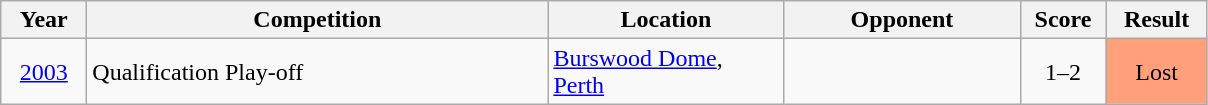<table class="wikitable">
<tr>
<th width="50">Year</th>
<th width="300">Competition</th>
<th width="150">Location</th>
<th width="150">Opponent</th>
<th width="50">Score</th>
<th width="60">Result</th>
</tr>
<tr>
<td align="center" rowspan="1"><a href='#'>2003</a></td>
<td>Qualification Play-off</td>
<td><a href='#'>Burswood Dome</a>, <a href='#'>Perth</a></td>
<td></td>
<td align="center">1–2</td>
<td align="center" bgcolor="#FFA07A">Lost</td>
</tr>
</table>
